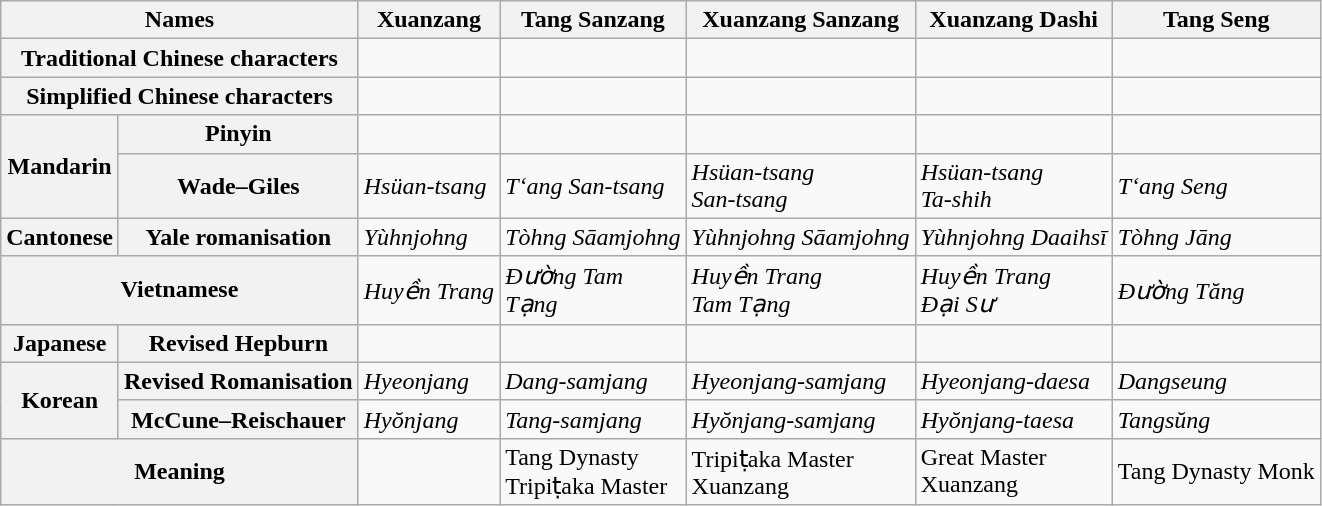<table class="wikitable">
<tr>
<th colspan="2">Names</th>
<th>Xuanzang</th>
<th>Tang Sanzang</th>
<th>Xuanzang Sanzang</th>
<th>Xuanzang Dashi</th>
<th>Tang Seng</th>
</tr>
<tr>
<th colspan="2">Traditional Chinese characters</th>
<td></td>
<td></td>
<td></td>
<td></td>
<td></td>
</tr>
<tr>
<th colspan="2">Simplified Chinese characters</th>
<td></td>
<td></td>
<td></td>
<td></td>
<td></td>
</tr>
<tr>
<th rowspan="2">Mandarin</th>
<th>Pinyin</th>
<td></td>
<td></td>
<td></td>
<td></td>
<td></td>
</tr>
<tr>
<th>Wade–Giles</th>
<td><em>Hsüan-tsang</em></td>
<td><em>T‘ang San-tsang</em></td>
<td><em>Hsüan-tsang<br>San-tsang</em></td>
<td><em>Hsüan-tsang<br>Ta-shih</em></td>
<td><em>T‘ang Seng</em></td>
</tr>
<tr>
<th>Cantonese</th>
<th>Yale romanisation</th>
<td><em>Yùhnjohng</em></td>
<td><em>Tòhng Sāamjohng</em></td>
<td><em>Yùhnjohng Sāamjohng</em></td>
<td><em>Yùhnjohng Daaihsī</em></td>
<td><em>Tòhng Jāng</em></td>
</tr>
<tr>
<th colspan="2">Vietnamese</th>
<td><em>Huyền Trang</em></td>
<td><em>Đường Tam<br>Tạng</em></td>
<td><em>Huyền Trang<br>Tam Tạng</em></td>
<td><em>Huyền Trang<br>Đại Sư</em></td>
<td><em>Đường Tăng</em></td>
</tr>
<tr>
<th>Japanese</th>
<th>Revised Hepburn</th>
<td></td>
<td></td>
<td></td>
<td></td>
<td></td>
</tr>
<tr>
<th rowspan="2">Korean</th>
<th>Revised Romanisation</th>
<td><em>Hyeonjang</em></td>
<td><em>Dang-samjang</em></td>
<td><em>Hyeonjang-samjang</em></td>
<td><em>Hyeonjang-daesa</em></td>
<td><em>Dangseung</em></td>
</tr>
<tr>
<th>McCune–Reischauer</th>
<td><em>Hyŏnjang</em></td>
<td><em>Tang-samjang</em></td>
<td><em>Hyŏnjang-samjang</em></td>
<td><em>Hyŏnjang-taesa</em></td>
<td><em>Tangsŭng</em></td>
</tr>
<tr>
<th colspan="2">Meaning</th>
<td></td>
<td>Tang Dynasty<br>Tripiṭaka Master</td>
<td>Tripiṭaka Master<br>Xuanzang</td>
<td>Great Master<br>Xuanzang</td>
<td>Tang Dynasty Monk</td>
</tr>
</table>
